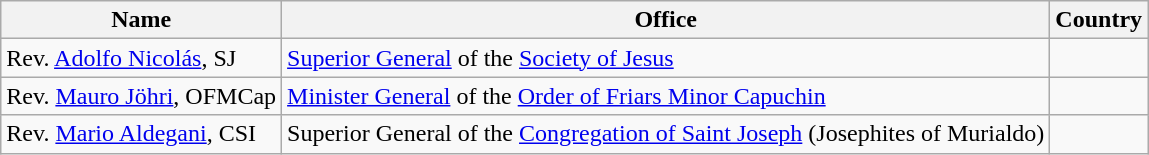<table class="wikitable">
<tr>
<th>Name</th>
<th>Office</th>
<th>Country</th>
</tr>
<tr>
<td>Rev. <a href='#'>Adolfo Nicolás</a>, SJ</td>
<td><a href='#'>Superior General</a> of the <a href='#'>Society of Jesus</a></td>
<td></td>
</tr>
<tr>
<td>Rev. <a href='#'>Mauro Jöhri</a>, OFMCap</td>
<td><a href='#'>Minister General</a> of the <a href='#'>Order of Friars Minor Capuchin</a></td>
<td></td>
</tr>
<tr>
<td>Rev. <a href='#'>Mario Aldegani</a>, CSI</td>
<td>Superior General of the <a href='#'>Congregation of Saint Joseph</a> (Josephites of Murialdo)</td>
<td></td>
</tr>
</table>
